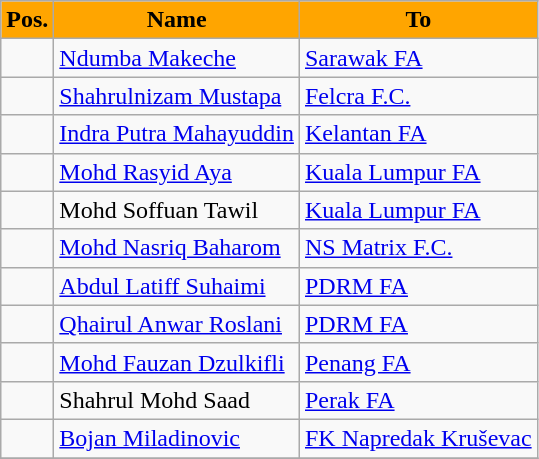<table class="wikitable sortable">
<tr>
<th style="background:Orange; color:Black;">Pos.</th>
<th style="background:Orange; color:Black;">Name</th>
<th style="background:Orange; color:Black;">To</th>
</tr>
<tr>
<td></td>
<td> <a href='#'>Ndumba Makeche</a></td>
<td> <a href='#'>Sarawak FA</a></td>
</tr>
<tr>
<td></td>
<td> <a href='#'>Shahrulnizam Mustapa</a></td>
<td> <a href='#'>Felcra F.C.</a></td>
</tr>
<tr>
<td></td>
<td> <a href='#'>Indra Putra Mahayuddin</a></td>
<td> <a href='#'>Kelantan FA</a></td>
</tr>
<tr>
<td></td>
<td> <a href='#'>Mohd Rasyid Aya</a></td>
<td> <a href='#'>Kuala Lumpur FA</a></td>
</tr>
<tr>
<td></td>
<td> Mohd Soffuan Tawil</td>
<td> <a href='#'>Kuala Lumpur FA</a></td>
</tr>
<tr>
<td></td>
<td> <a href='#'>Mohd Nasriq Baharom</a></td>
<td> <a href='#'>NS Matrix F.C.</a></td>
</tr>
<tr>
<td></td>
<td> <a href='#'>Abdul Latiff Suhaimi</a></td>
<td> <a href='#'>PDRM FA</a></td>
</tr>
<tr>
<td></td>
<td> <a href='#'>Qhairul Anwar Roslani</a></td>
<td> <a href='#'>PDRM FA</a></td>
</tr>
<tr>
<td></td>
<td> <a href='#'>Mohd Fauzan Dzulkifli</a></td>
<td> <a href='#'>Penang FA</a></td>
</tr>
<tr>
<td></td>
<td> Shahrul Mohd Saad</td>
<td> <a href='#'>Perak FA</a></td>
</tr>
<tr>
<td></td>
<td> <a href='#'>Bojan Miladinovic</a></td>
<td> <a href='#'>FK Napredak Kruševac</a></td>
</tr>
<tr>
</tr>
</table>
